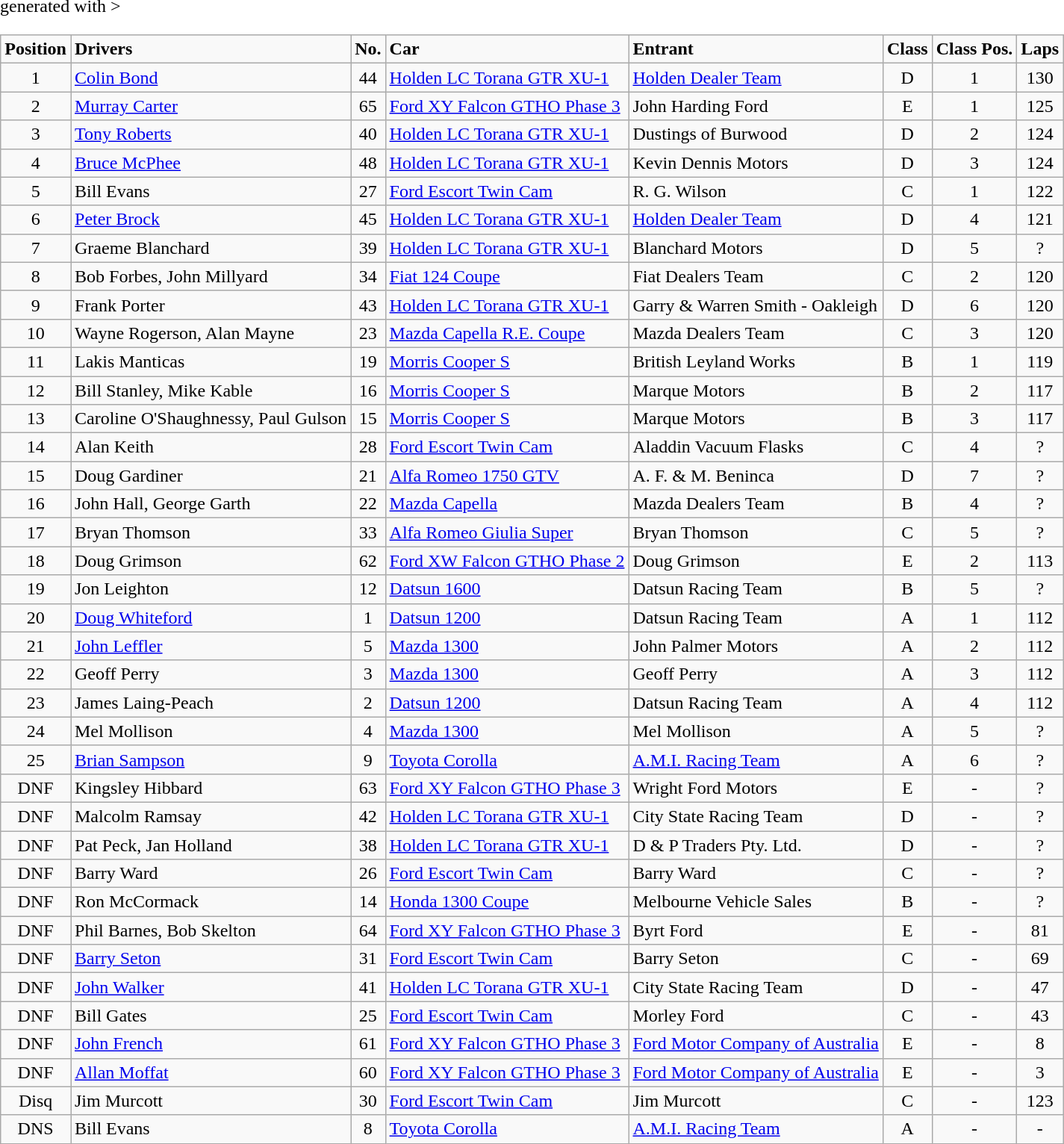<table class="wikitable" <hiddentext>generated with >
<tr style="font-weight:bold">
<td align="center">Position </td>
<td>Drivers </td>
<td align="center">No.</td>
<td>Car </td>
<td>Entrant </td>
<td align="center">Class </td>
<td align="center">Class Pos.</td>
<td align="center">Laps </td>
</tr>
<tr>
<td align="center">1</td>
<td><a href='#'>Colin Bond</a></td>
<td align="center">44</td>
<td><a href='#'>Holden LC Torana GTR XU-1</a></td>
<td><a href='#'>Holden Dealer Team</a></td>
<td align="center">D</td>
<td align="center">1</td>
<td align="center">130</td>
</tr>
<tr>
<td align="center">2</td>
<td><a href='#'>Murray Carter</a></td>
<td align="center">65</td>
<td><a href='#'>Ford XY Falcon GTHO Phase 3</a></td>
<td>John Harding Ford</td>
<td align="center">E</td>
<td align="center">1</td>
<td align="center">125</td>
</tr>
<tr>
<td align="center">3</td>
<td><a href='#'>Tony Roberts</a></td>
<td align="center">40</td>
<td><a href='#'>Holden LC Torana GTR XU-1</a></td>
<td>Dustings of Burwood</td>
<td align="center">D</td>
<td align="center">2</td>
<td align="center">124</td>
</tr>
<tr>
<td align="center">4</td>
<td><a href='#'>Bruce McPhee</a></td>
<td align="center">48</td>
<td><a href='#'>Holden LC Torana GTR XU-1</a></td>
<td>Kevin Dennis Motors</td>
<td align="center">D</td>
<td align="center">3</td>
<td align="center">124</td>
</tr>
<tr>
<td align="center">5</td>
<td>Bill Evans</td>
<td align="center">27</td>
<td><a href='#'>Ford Escort Twin Cam</a></td>
<td>R. G. Wilson</td>
<td align="center">C</td>
<td align="center">1</td>
<td align="center">122</td>
</tr>
<tr>
<td align="center">6</td>
<td><a href='#'>Peter Brock</a></td>
<td align="center">45</td>
<td><a href='#'>Holden LC Torana GTR XU-1</a></td>
<td><a href='#'>Holden Dealer Team</a></td>
<td align="center">D</td>
<td align="center">4</td>
<td align="center">121</td>
</tr>
<tr>
<td align="center">7</td>
<td>Graeme Blanchard</td>
<td align="center">39</td>
<td><a href='#'>Holden LC Torana GTR XU-1</a></td>
<td>Blanchard Motors</td>
<td align="center">D</td>
<td align="center">5</td>
<td align="center">?</td>
</tr>
<tr>
<td align="center">8</td>
<td>Bob Forbes, John Millyard</td>
<td align="center">34</td>
<td><a href='#'>Fiat 124 Coupe</a></td>
<td>Fiat Dealers Team</td>
<td align="center">C</td>
<td align="center">2</td>
<td align="center">120</td>
</tr>
<tr>
<td align="center">9</td>
<td>Frank Porter</td>
<td align="center">43</td>
<td><a href='#'>Holden LC Torana GTR XU-1</a></td>
<td>Garry & Warren Smith - Oakleigh</td>
<td align="center">D</td>
<td align="center">6</td>
<td align="center">120</td>
</tr>
<tr>
<td align="center">10</td>
<td>Wayne Rogerson, Alan Mayne</td>
<td align="center">23</td>
<td><a href='#'>Mazda Capella R.E. Coupe</a></td>
<td>Mazda Dealers Team</td>
<td align="center">C</td>
<td align="center">3</td>
<td align="center">120</td>
</tr>
<tr>
<td align="center">11</td>
<td>Lakis Manticas</td>
<td align="center">19</td>
<td><a href='#'>Morris Cooper S</a></td>
<td>British Leyland Works</td>
<td align="center">B</td>
<td align="center">1</td>
<td align="center">119</td>
</tr>
<tr>
<td align="center">12</td>
<td>Bill Stanley, Mike Kable</td>
<td align="center">16</td>
<td><a href='#'>Morris Cooper S</a></td>
<td>Marque Motors</td>
<td align="center">B</td>
<td align="center">2</td>
<td align="center">117</td>
</tr>
<tr>
<td align="center">13</td>
<td>Caroline O'Shaughnessy, Paul Gulson</td>
<td align="center">15</td>
<td><a href='#'>Morris Cooper S</a></td>
<td>Marque Motors</td>
<td align="center">B</td>
<td align="center">3</td>
<td align="center">117</td>
</tr>
<tr>
<td align="center">14</td>
<td>Alan Keith</td>
<td align="center">28</td>
<td><a href='#'>Ford Escort Twin Cam</a></td>
<td>Aladdin Vacuum Flasks</td>
<td align="center">C</td>
<td align="center">4</td>
<td align="center">?</td>
</tr>
<tr>
<td align="center">15</td>
<td>Doug Gardiner</td>
<td align="center">21</td>
<td><a href='#'>Alfa Romeo 1750 GTV</a></td>
<td>A. F. & M. Beninca</td>
<td align="center">D</td>
<td align="center">7</td>
<td align="center">?</td>
</tr>
<tr>
<td align="center">16</td>
<td>John Hall, George Garth </td>
<td align="center">22</td>
<td><a href='#'>Mazda Capella</a></td>
<td>Mazda Dealers Team</td>
<td align="center">B</td>
<td align="center">4</td>
<td align="center">?</td>
</tr>
<tr>
<td align="center">17</td>
<td>Bryan Thomson</td>
<td align="center">33</td>
<td><a href='#'>Alfa Romeo Giulia Super</a></td>
<td>Bryan Thomson</td>
<td align="center">C</td>
<td align="center">5</td>
<td align="center">?</td>
</tr>
<tr>
<td align="center">18</td>
<td>Doug Grimson</td>
<td align="center">62</td>
<td><a href='#'>Ford XW Falcon GTHO Phase 2</a></td>
<td>Doug Grimson</td>
<td align="center">E</td>
<td align="center">2</td>
<td align="center">113</td>
</tr>
<tr>
<td align="center">19</td>
<td>Jon Leighton</td>
<td align="center">12</td>
<td><a href='#'>Datsun 1600</a></td>
<td>Datsun Racing Team</td>
<td align="center">B</td>
<td align="center">5</td>
<td align="center">?</td>
</tr>
<tr>
<td align="center">20</td>
<td><a href='#'>Doug Whiteford</a></td>
<td align="center">1</td>
<td><a href='#'>Datsun 1200</a></td>
<td>Datsun Racing Team</td>
<td align="center">A</td>
<td align="center">1</td>
<td align="center">112</td>
</tr>
<tr>
<td align="center">21</td>
<td><a href='#'>John Leffler</a></td>
<td align="center">5</td>
<td><a href='#'>Mazda 1300</a></td>
<td>John Palmer Motors</td>
<td align="center">A</td>
<td align="center">2</td>
<td align="center">112</td>
</tr>
<tr>
<td align="center">22</td>
<td>Geoff Perry </td>
<td align="center">3</td>
<td><a href='#'>Mazda 1300</a></td>
<td>Geoff Perry</td>
<td align="center">A</td>
<td align="center">3</td>
<td align="center">112</td>
</tr>
<tr>
<td align="center">23</td>
<td>James Laing-Peach</td>
<td align="center">2</td>
<td><a href='#'>Datsun 1200</a></td>
<td>Datsun Racing Team</td>
<td align="center">A</td>
<td align="center">4</td>
<td align="center">112</td>
</tr>
<tr>
<td align="center">24</td>
<td>Mel Mollison</td>
<td align="center">4</td>
<td><a href='#'>Mazda 1300</a></td>
<td>Mel Mollison</td>
<td align="center">A</td>
<td align="center">5</td>
<td align="center">?</td>
</tr>
<tr>
<td align="center">25</td>
<td><a href='#'>Brian Sampson</a></td>
<td align="center">9</td>
<td><a href='#'>Toyota Corolla</a></td>
<td><a href='#'>A.M.I. Racing Team</a></td>
<td align="center">A</td>
<td align="center">6</td>
<td align="center">?</td>
</tr>
<tr>
<td align="center">DNF </td>
<td>Kingsley Hibbard</td>
<td align="center">63</td>
<td><a href='#'>Ford XY Falcon GTHO Phase 3</a></td>
<td>Wright Ford Motors</td>
<td align="center">E</td>
<td align="center">-</td>
<td align="center">?</td>
</tr>
<tr>
<td align="center">DNF</td>
<td>Malcolm Ramsay</td>
<td align="center">42</td>
<td><a href='#'>Holden LC Torana GTR XU-1</a></td>
<td>City State Racing Team</td>
<td align="center">D</td>
<td align="center">-</td>
<td align="center">?</td>
</tr>
<tr>
<td align="center">DNF</td>
<td>Pat Peck, Jan Holland</td>
<td align="center">38</td>
<td><a href='#'>Holden LC Torana GTR XU-1</a></td>
<td>D & P Traders Pty. Ltd.</td>
<td align="center">D</td>
<td align="center">-</td>
<td align="center">?</td>
</tr>
<tr>
<td align="center">DNF </td>
<td>Barry Ward </td>
<td align="center">26</td>
<td><a href='#'>Ford Escort Twin Cam</a></td>
<td>Barry Ward</td>
<td align="center">C</td>
<td align="center">-</td>
<td align="center">?</td>
</tr>
<tr>
<td align="center">DNF </td>
<td>Ron McCormack </td>
<td align="center">14</td>
<td><a href='#'>Honda 1300 Coupe</a></td>
<td>Melbourne Vehicle Sales</td>
<td align="center">B</td>
<td align="center">-</td>
<td align="center">?</td>
</tr>
<tr>
<td align="center">DNF</td>
<td>Phil Barnes, Bob Skelton</td>
<td align="center">64</td>
<td><a href='#'>Ford XY Falcon GTHO Phase 3</a></td>
<td>Byrt Ford</td>
<td align="center">E</td>
<td align="center">-</td>
<td align="center">81</td>
</tr>
<tr>
<td align="center">DNF</td>
<td><a href='#'>Barry Seton</a></td>
<td align="center">31</td>
<td><a href='#'>Ford Escort Twin Cam</a></td>
<td>Barry Seton</td>
<td align="center">C</td>
<td align="center">-</td>
<td align="center">69 </td>
</tr>
<tr>
<td align="center">DNF</td>
<td><a href='#'>John Walker</a></td>
<td align="center">41</td>
<td><a href='#'>Holden LC Torana GTR XU-1</a></td>
<td>City State Racing Team</td>
<td align="center">D</td>
<td align="center">-</td>
<td align="center">47 </td>
</tr>
<tr>
<td align="center">DNF </td>
<td>Bill Gates</td>
<td align="center">25</td>
<td><a href='#'>Ford Escort Twin Cam</a></td>
<td>Morley Ford</td>
<td align="center">C</td>
<td align="center">-</td>
<td align="center">43 </td>
</tr>
<tr>
<td align="center">DNF</td>
<td><a href='#'>John French</a></td>
<td align="center">61</td>
<td><a href='#'>Ford XY Falcon GTHO Phase 3</a></td>
<td><a href='#'>Ford Motor Company of Australia</a></td>
<td align="center">E</td>
<td align="center">-</td>
<td align="center">8 </td>
</tr>
<tr>
<td align="center">DNF</td>
<td><a href='#'>Allan Moffat</a></td>
<td align="center">60</td>
<td><a href='#'>Ford XY Falcon GTHO Phase 3</a></td>
<td><a href='#'>Ford Motor Company of Australia</a></td>
<td align="center">E</td>
<td align="center">-</td>
<td align="center">3 </td>
</tr>
<tr>
<td align="center">Disq</td>
<td>Jim Murcott</td>
<td align="center">30</td>
<td><a href='#'>Ford Escort Twin Cam</a></td>
<td>Jim Murcott</td>
<td align="center">C</td>
<td align="center">-</td>
<td align="center">123</td>
</tr>
<tr>
<td align="center">DNS</td>
<td>Bill Evans </td>
<td align="center">8</td>
<td><a href='#'>Toyota Corolla</a></td>
<td><a href='#'>A.M.I. Racing Team</a></td>
<td align="center">A</td>
<td align="center">-</td>
<td align="center">-</td>
</tr>
</table>
